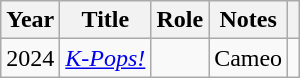<table class="wikitable sortable plainrowheaders">
<tr>
<th scope="col">Year</th>
<th scope="col">Title</th>
<th scope="col">Role</th>
<th scope="col">Notes</th>
<th scope="col" class="unsortable"></th>
</tr>
<tr>
<td>2024</td>
<td><em><a href='#'>K-Pops!</a></em></td>
<td></td>
<td>Cameo</td>
<td align="center"></td>
</tr>
</table>
